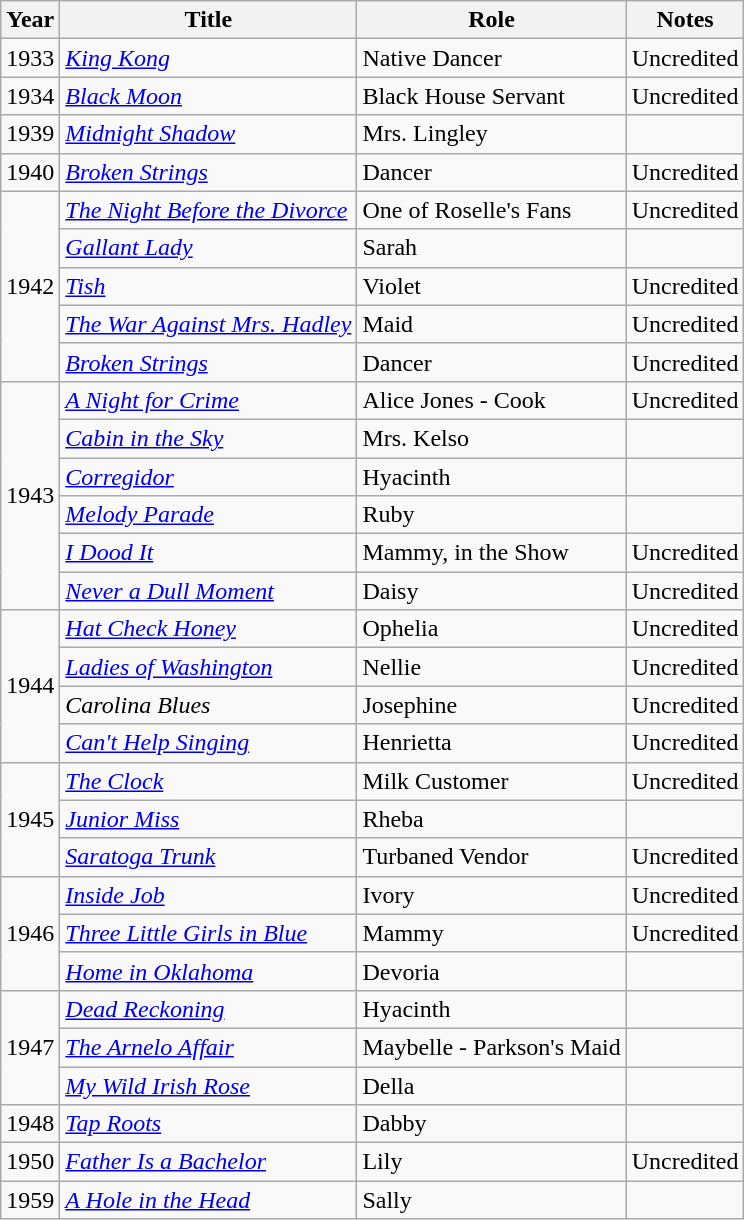<table class="wikitable sortable">
<tr>
<th>Year</th>
<th>Title</th>
<th>Role</th>
<th>Notes</th>
</tr>
<tr>
<td>1933</td>
<td><em><a href='#'>King Kong</a></em></td>
<td>Native Dancer</td>
<td>Uncredited</td>
</tr>
<tr>
<td>1934</td>
<td><em><a href='#'>Black Moon</a></em></td>
<td>Black House Servant</td>
<td>Uncredited</td>
</tr>
<tr>
<td>1939</td>
<td><em><a href='#'>Midnight Shadow</a></em></td>
<td>Mrs. Lingley</td>
<td></td>
</tr>
<tr>
<td>1940</td>
<td><em><a href='#'>Broken Strings</a></em></td>
<td>Dancer</td>
<td>Uncredited</td>
</tr>
<tr>
<td rowspan=5>1942</td>
<td><em><a href='#'>The Night Before the Divorce</a></em></td>
<td>One of Roselle's Fans</td>
<td>Uncredited</td>
</tr>
<tr>
<td><em><a href='#'>Gallant Lady</a></em></td>
<td>Sarah</td>
<td></td>
</tr>
<tr>
<td><em><a href='#'>Tish</a></em></td>
<td>Violet</td>
<td>Uncredited</td>
</tr>
<tr>
<td><em><a href='#'>The War Against Mrs. Hadley</a></em></td>
<td>Maid</td>
<td>Uncredited</td>
</tr>
<tr>
<td><em><a href='#'>Broken Strings</a></em></td>
<td>Dancer</td>
<td>Uncredited</td>
</tr>
<tr>
<td rowspan=6>1943</td>
<td><em><a href='#'>A Night for Crime</a></em></td>
<td>Alice Jones - Cook</td>
<td>Uncredited</td>
</tr>
<tr>
<td><em><a href='#'>Cabin in the Sky</a></em></td>
<td>Mrs. Kelso</td>
<td></td>
</tr>
<tr>
<td><em><a href='#'>Corregidor</a></em></td>
<td>Hyacinth</td>
<td></td>
</tr>
<tr>
<td><em><a href='#'>Melody Parade</a></em></td>
<td>Ruby</td>
<td></td>
</tr>
<tr>
<td><em><a href='#'>I Dood It</a></em></td>
<td>Mammy, in the Show</td>
<td>Uncredited</td>
</tr>
<tr>
<td><em><a href='#'>Never a Dull Moment</a></em></td>
<td>Daisy</td>
<td>Uncredited</td>
</tr>
<tr>
<td rowspan=4>1944</td>
<td><em><a href='#'>Hat Check Honey</a></em></td>
<td>Ophelia</td>
<td>Uncredited</td>
</tr>
<tr>
<td><em><a href='#'>Ladies of Washington</a></em></td>
<td>Nellie</td>
<td>Uncredited</td>
</tr>
<tr>
<td><em>Carolina Blues</em></td>
<td>Josephine</td>
<td>Uncredited</td>
</tr>
<tr>
<td><em><a href='#'>Can't Help Singing</a></em></td>
<td>Henrietta</td>
<td>Uncredited</td>
</tr>
<tr>
<td rowspan=3>1945</td>
<td><em><a href='#'>The Clock</a></em></td>
<td>Milk Customer</td>
<td>Uncredited</td>
</tr>
<tr>
<td><em><a href='#'>Junior Miss</a></em></td>
<td>Rheba</td>
<td></td>
</tr>
<tr>
<td><em><a href='#'>Saratoga Trunk</a></em></td>
<td>Turbaned Vendor</td>
<td>Uncredited</td>
</tr>
<tr>
<td rowspan=3>1946</td>
<td><em><a href='#'>Inside Job</a></em></td>
<td>Ivory</td>
<td>Uncredited</td>
</tr>
<tr>
<td><em><a href='#'>Three Little Girls in Blue</a></em></td>
<td>Mammy</td>
<td>Uncredited</td>
</tr>
<tr>
<td><em><a href='#'>Home in Oklahoma</a></em></td>
<td>Devoria</td>
<td></td>
</tr>
<tr>
<td rowspan=3>1947</td>
<td><em><a href='#'>Dead Reckoning</a></em></td>
<td>Hyacinth</td>
<td></td>
</tr>
<tr>
<td><em><a href='#'>The Arnelo Affair</a></em></td>
<td>Maybelle - Parkson's Maid</td>
<td></td>
</tr>
<tr>
<td><em><a href='#'>My Wild Irish Rose</a></em></td>
<td>Della</td>
<td></td>
</tr>
<tr>
<td>1948</td>
<td><em><a href='#'>Tap Roots</a></em></td>
<td>Dabby</td>
<td></td>
</tr>
<tr>
<td>1950</td>
<td><em><a href='#'>Father Is a Bachelor</a></em></td>
<td>Lily</td>
<td>Uncredited</td>
</tr>
<tr>
<td>1959</td>
<td><em><a href='#'>A Hole in the Head</a></em></td>
<td>Sally</td>
<td></td>
</tr>
</table>
